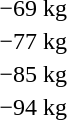<table>
<tr>
<td>−69 kg<br></td>
<td></td>
<td></td>
<td></td>
</tr>
<tr>
<td>−77 kg<br></td>
<td></td>
<td></td>
<td></td>
</tr>
<tr>
<td>−85 kg<br></td>
<td></td>
<td></td>
<td></td>
</tr>
<tr>
<td>−94 kg<br></td>
<td></td>
<td></td>
<td></td>
</tr>
</table>
